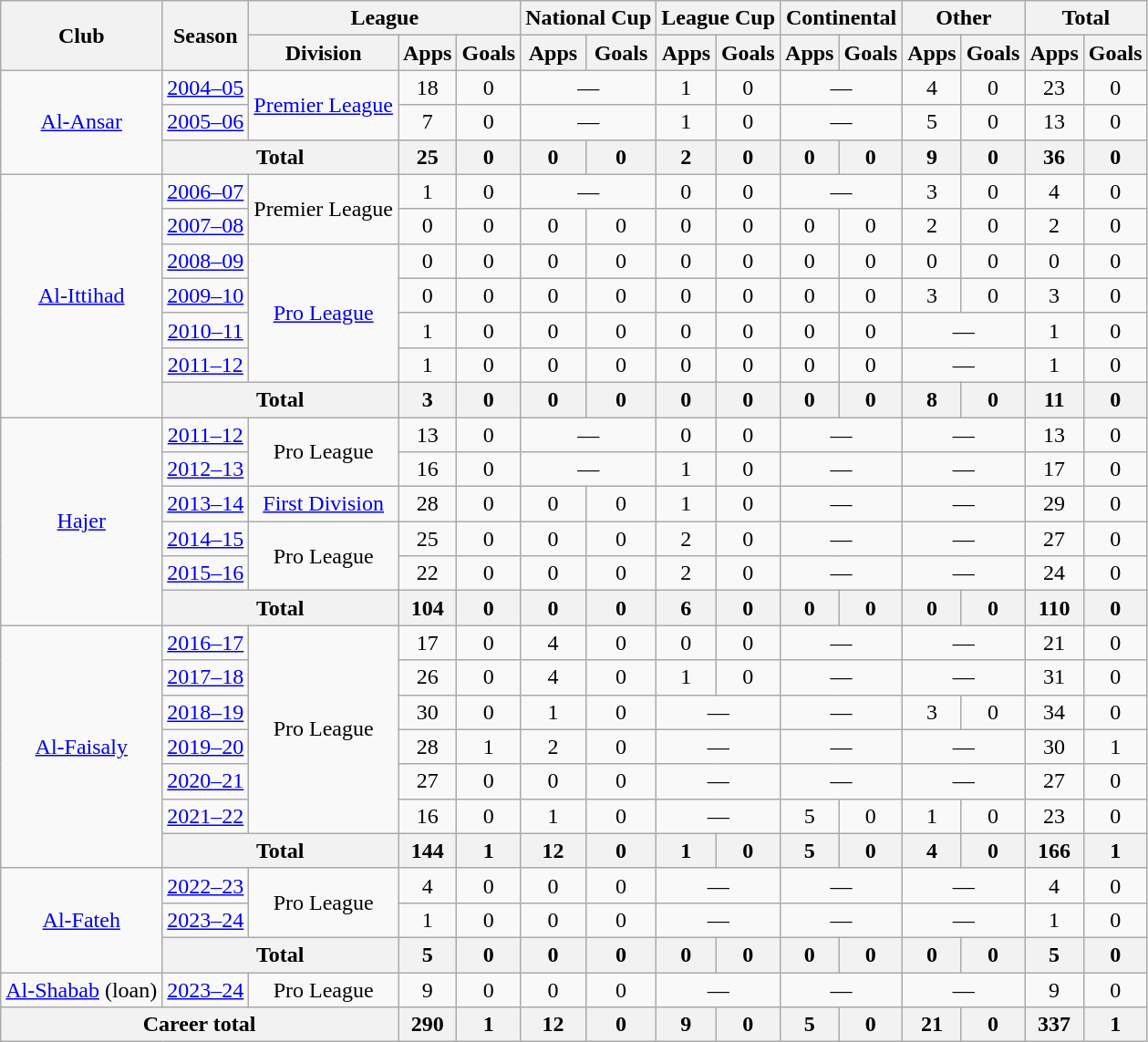<table class=wikitable style=text-align:center>
<tr>
<th rowspan=2>Club</th>
<th rowspan=2>Season</th>
<th colspan=3>League</th>
<th colspan=2>National Cup</th>
<th colspan=2>League Cup</th>
<th colspan=2>Continental</th>
<th colspan=2>Other</th>
<th colspan=2>Total</th>
</tr>
<tr>
<th>Division</th>
<th>Apps</th>
<th>Goals</th>
<th>Apps</th>
<th>Goals</th>
<th>Apps</th>
<th>Goals</th>
<th>Apps</th>
<th>Goals</th>
<th>Apps</th>
<th>Goals</th>
<th>Apps</th>
<th>Goals</th>
</tr>
<tr>
<td rowspan=3><a href='#'>Al-Ansar</a></td>
<td><a href='#'>2004–05</a></td>
<td rowspan=2><a href='#'>Premier League</a></td>
<td>18</td>
<td>0</td>
<td colspan=2>—</td>
<td>1</td>
<td>0</td>
<td colspan=2>—</td>
<td>4</td>
<td>0</td>
<td>23</td>
<td>0</td>
</tr>
<tr>
<td><a href='#'>2005–06</a></td>
<td>7</td>
<td>0</td>
<td colspan=2>—</td>
<td>1</td>
<td>0</td>
<td colspan=2>—</td>
<td>5</td>
<td>0</td>
<td>13</td>
<td>0</td>
</tr>
<tr>
<th colspan=2>Total</th>
<th>25</th>
<th>0</th>
<th>0</th>
<th>0</th>
<th>2</th>
<th>0</th>
<th>0</th>
<th>0</th>
<th>9</th>
<th>0</th>
<th>36</th>
<th>0</th>
</tr>
<tr>
<td rowspan=7><a href='#'>Al-Ittihad</a></td>
<td><a href='#'>2006–07</a></td>
<td rowspan=2>Premier League</td>
<td>1</td>
<td>0</td>
<td colspan=2>—</td>
<td>0</td>
<td>0</td>
<td colspan=2>—</td>
<td>3</td>
<td>0</td>
<td>4</td>
<td>0</td>
</tr>
<tr>
<td><a href='#'>2007–08</a></td>
<td>0</td>
<td>0</td>
<td>0</td>
<td>0</td>
<td>0</td>
<td>0</td>
<td>0</td>
<td>0</td>
<td>2</td>
<td>0</td>
<td>2</td>
<td>0</td>
</tr>
<tr>
<td><a href='#'>2008–09</a></td>
<td rowspan=4><a href='#'>Pro League</a></td>
<td>0</td>
<td>0</td>
<td>0</td>
<td>0</td>
<td>0</td>
<td>0</td>
<td>0</td>
<td>0</td>
<td>0</td>
<td>0</td>
<td>0</td>
<td>0</td>
</tr>
<tr>
<td><a href='#'>2009–10</a></td>
<td>0</td>
<td>0</td>
<td>0</td>
<td>0</td>
<td>0</td>
<td>0</td>
<td>0</td>
<td>0</td>
<td>3</td>
<td>0</td>
<td>3</td>
<td>0</td>
</tr>
<tr>
<td><a href='#'>2010–11</a></td>
<td>1</td>
<td>0</td>
<td>0</td>
<td>0</td>
<td>0</td>
<td>0</td>
<td>0</td>
<td>0</td>
<td colspan=2>—</td>
<td>1</td>
<td>0</td>
</tr>
<tr>
<td><a href='#'>2011–12</a></td>
<td>1</td>
<td>0</td>
<td>0</td>
<td>0</td>
<td>0</td>
<td>0</td>
<td>0</td>
<td>0</td>
<td colspan=2>—</td>
<td>1</td>
<td>0</td>
</tr>
<tr>
<th colspan=2>Total</th>
<th>3</th>
<th>0</th>
<th>0</th>
<th>0</th>
<th>0</th>
<th>0</th>
<th>0</th>
<th>0</th>
<th>8</th>
<th>0</th>
<th>11</th>
<th>0</th>
</tr>
<tr>
<td rowspan=6><a href='#'>Hajer</a></td>
<td><a href='#'>2011–12</a></td>
<td rowspan=2>Pro League</td>
<td>13</td>
<td>0</td>
<td colspan=2>—</td>
<td>0</td>
<td>0</td>
<td colspan=2>—</td>
<td colspan=2>—</td>
<td>13</td>
<td>0</td>
</tr>
<tr>
<td><a href='#'>2012–13</a></td>
<td>16</td>
<td>0</td>
<td colspan=2>—</td>
<td>1</td>
<td>0</td>
<td colspan=2>—</td>
<td colspan=2>—</td>
<td>17</td>
<td>0</td>
</tr>
<tr>
<td><a href='#'>2013–14</a></td>
<td rowspan=1><a href='#'>First Division</a></td>
<td>28</td>
<td>0</td>
<td>0</td>
<td>0</td>
<td>1</td>
<td>0</td>
<td colspan=2>—</td>
<td colspan=2>—</td>
<td>29</td>
<td>0</td>
</tr>
<tr>
<td><a href='#'>2014–15</a></td>
<td rowspan=2>Pro League</td>
<td>25</td>
<td>0</td>
<td>0</td>
<td>0</td>
<td>2</td>
<td>0</td>
<td colspan=2>—</td>
<td colspan=2>—</td>
<td>27</td>
<td>0</td>
</tr>
<tr>
<td><a href='#'>2015–16</a></td>
<td>22</td>
<td>0</td>
<td>0</td>
<td>0</td>
<td>2</td>
<td>0</td>
<td colspan=2>—</td>
<td colspan=2>—</td>
<td>24</td>
<td>0</td>
</tr>
<tr>
<th colspan=2>Total</th>
<th>104</th>
<th>0</th>
<th>0</th>
<th>0</th>
<th>6</th>
<th>0</th>
<th>0</th>
<th>0</th>
<th>0</th>
<th>0</th>
<th>110</th>
<th>0</th>
</tr>
<tr>
<td rowspan=7><a href='#'>Al-Faisaly</a></td>
<td><a href='#'>2016–17</a></td>
<td rowspan=6>Pro League</td>
<td>17</td>
<td>0</td>
<td>4</td>
<td>0</td>
<td>0</td>
<td>0</td>
<td colspan=2>—</td>
<td colspan=2>—</td>
<td>21</td>
<td>0</td>
</tr>
<tr>
<td><a href='#'>2017–18</a></td>
<td>26</td>
<td>0</td>
<td>4</td>
<td>0</td>
<td>1</td>
<td>0</td>
<td colspan=2>—</td>
<td colspan=2>—</td>
<td>31</td>
<td>0</td>
</tr>
<tr>
<td><a href='#'>2018–19</a></td>
<td>30</td>
<td>0</td>
<td>1</td>
<td>0</td>
<td colspan=2>—</td>
<td colspan=2>—</td>
<td>3</td>
<td>0</td>
<td>34</td>
<td>0</td>
</tr>
<tr>
<td><a href='#'>2019–20</a></td>
<td>28</td>
<td>1</td>
<td>2</td>
<td>0</td>
<td colspan=2>—</td>
<td colspan=2>—</td>
<td colspan=2>—</td>
<td>30</td>
<td>1</td>
</tr>
<tr>
<td><a href='#'>2020–21</a></td>
<td>27</td>
<td>0</td>
<td>0</td>
<td>0</td>
<td colspan=2>—</td>
<td colspan=2>—</td>
<td colspan=2>—</td>
<td>27</td>
<td>0</td>
</tr>
<tr>
<td><a href='#'>2021–22</a></td>
<td>16</td>
<td>0</td>
<td>1</td>
<td>0</td>
<td colspan=2>—</td>
<td>5</td>
<td>0</td>
<td>1</td>
<td>0</td>
<td>23</td>
<td>0</td>
</tr>
<tr>
<th colspan=2>Total</th>
<th>144</th>
<th>1</th>
<th>12</th>
<th>0</th>
<th>1</th>
<th>0</th>
<th>5</th>
<th>0</th>
<th>4</th>
<th>0</th>
<th>166</th>
<th>1</th>
</tr>
<tr>
<td rowspan=3><a href='#'>Al-Fateh</a></td>
<td><a href='#'>2022–23</a></td>
<td rowspan=2>Pro League</td>
<td>4</td>
<td>0</td>
<td>0</td>
<td>0</td>
<td colspan=2>—</td>
<td colspan=2>—</td>
<td colspan=2>—</td>
<td>4</td>
<td>0</td>
</tr>
<tr>
<td><a href='#'>2023–24</a></td>
<td>1</td>
<td>0</td>
<td>0</td>
<td>0</td>
<td colspan=2>—</td>
<td colspan=2>—</td>
<td colspan=2>—</td>
<td>1</td>
<td>0</td>
</tr>
<tr>
<th colspan=2>Total</th>
<th>5</th>
<th>0</th>
<th>0</th>
<th>0</th>
<th>0</th>
<th>0</th>
<th>0</th>
<th>0</th>
<th>0</th>
<th>0</th>
<th>5</th>
<th>0</th>
</tr>
<tr>
<td rowspan=1><a href='#'>Al-Shabab</a> (loan)</td>
<td><a href='#'>2023–24</a></td>
<td rowspan=1>Pro League</td>
<td>9</td>
<td>0</td>
<td>0</td>
<td>0</td>
<td colspan=2>—</td>
<td colspan=2>—</td>
<td colspan=2>—</td>
<td>9</td>
<td>0</td>
</tr>
<tr>
<th colspan="3">Career total</th>
<th>290</th>
<th>1</th>
<th>12</th>
<th>0</th>
<th>9</th>
<th>0</th>
<th>5</th>
<th>0</th>
<th>21</th>
<th>0</th>
<th>337</th>
<th>1</th>
</tr>
</table>
